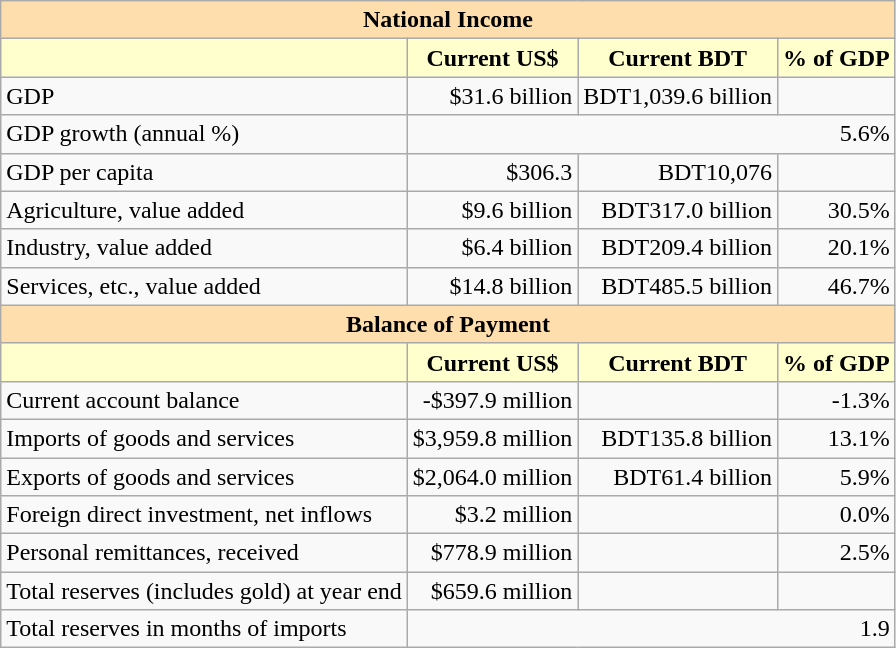<table class="wikitable">
<tr>
<th colspan="4" style="background: #ffdead;">National Income</th>
</tr>
<tr>
<th style="background: #ffffcd;"></th>
<th style="background: #ffffcd;">Current US$</th>
<th style="background: #ffffcd;">Current BDT</th>
<th style="background: #ffffcd;">% of GDP</th>
</tr>
<tr>
<td>GDP</td>
<td style="text-align: right;">$31.6 billion</td>
<td style="text-align: right;">BDT1,039.6 billion</td>
<td style="text-align: right;"></td>
</tr>
<tr>
<td>GDP growth (annual %)</td>
<td colspan="3"  style="text-align: right;">5.6%</td>
</tr>
<tr>
<td>GDP per capita</td>
<td style="text-align: right;">$306.3</td>
<td style="text-align: right;">BDT10,076</td>
<td style="text-align: right;"></td>
</tr>
<tr>
<td>Agriculture, value added</td>
<td style="text-align: right;">$9.6 billion</td>
<td style="text-align: right;">BDT317.0 billion</td>
<td style="text-align: right;">30.5%</td>
</tr>
<tr>
<td>Industry, value added</td>
<td style="text-align: right;">$6.4 billion</td>
<td style="text-align: right;">BDT209.4 billion</td>
<td style="text-align: right;">20.1%</td>
</tr>
<tr>
<td>Services, etc., value added</td>
<td style="text-align: right;">$14.8 billion</td>
<td style="text-align: right;">BDT485.5 billion</td>
<td style="text-align: right;">46.7%</td>
</tr>
<tr>
<th colspan="4" style="background: #ffdead;">Balance of Payment</th>
</tr>
<tr>
<th style="background: #ffffcd;"></th>
<th style="background: #ffffcd;">Current US$</th>
<th style="background: #ffffcd;">Current BDT</th>
<th style="background: #ffffcd;">% of GDP</th>
</tr>
<tr>
<td>Current account balance</td>
<td style="text-align: right;">-$397.9 million</td>
<td style="text-align: right;"></td>
<td style="text-align: right;">-1.3%</td>
</tr>
<tr>
<td>Imports of goods and services</td>
<td style="text-align: right;">$3,959.8 million</td>
<td style="text-align: right;">BDT135.8 billion</td>
<td style="text-align: right;">13.1%</td>
</tr>
<tr>
<td>Exports of goods and services</td>
<td style="text-align: right;">$2,064.0 million</td>
<td style="text-align: right;">BDT61.4 billion</td>
<td style="text-align: right;">5.9%</td>
</tr>
<tr>
<td>Foreign direct investment, net inflows</td>
<td style="text-align: right;">$3.2 million</td>
<td style="text-align: right;"></td>
<td style="text-align: right;">0.0%</td>
</tr>
<tr>
<td>Personal remittances, received</td>
<td style="text-align: right;">$778.9 million</td>
<td style="text-align: right;"></td>
<td style="text-align: right;">2.5%</td>
</tr>
<tr>
<td>Total reserves (includes gold) at year end</td>
<td style="text-align: right;">$659.6 million</td>
<td style="text-align: right;"></td>
<td style="text-align: right;"></td>
</tr>
<tr>
<td>Total reserves in months of imports</td>
<td colspan="3"  style="text-align: right;">1.9</td>
</tr>
</table>
